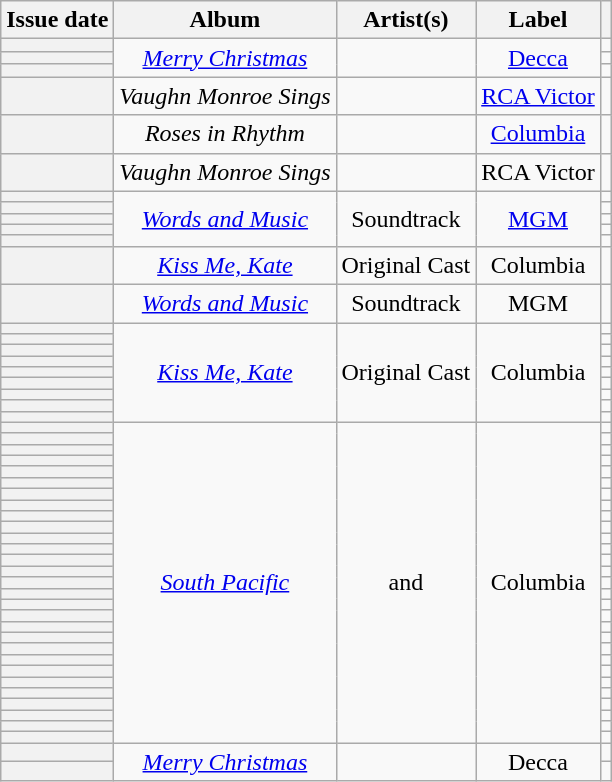<table class="wikitable sortable plainrowheaders" style="text-align: center">
<tr>
<th scope=col>Issue date</th>
<th scope=col>Album</th>
<th scope=col>Artist(s)</th>
<th scope=col>Label</th>
<th scope=col class="unsortable"></th>
</tr>
<tr>
<th scope="row"></th>
<td rowspan="3"><em><a href='#'>Merry Christmas</a></em></td>
<td rowspan="3"></td>
<td rowspan="3"><a href='#'>Decca</a></td>
<td style="text-align: center;"></td>
</tr>
<tr>
<th scope="row"></th>
<td style="text-align: center;"></td>
</tr>
<tr>
<th scope="row"></th>
<td style="text-align: center;"></td>
</tr>
<tr>
<th scope="row"></th>
<td><em>Vaughn Monroe Sings</em></td>
<td></td>
<td><a href='#'>RCA Victor</a></td>
<td style="text-align: center;"></td>
</tr>
<tr>
<th scope="row"></th>
<td><em>Roses in Rhythm</em></td>
<td></td>
<td><a href='#'>Columbia</a></td>
<td style="text-align: center;"></td>
</tr>
<tr>
<th scope="row"></th>
<td><em>Vaughn Monroe Sings</em></td>
<td></td>
<td>RCA Victor</td>
<td style="text-align: center;"></td>
</tr>
<tr>
<th scope="row"></th>
<td rowspan="5"><em><a href='#'>Words and Music</a></em></td>
<td rowspan="5">Soundtrack</td>
<td rowspan="5"><a href='#'>MGM</a></td>
<td style="text-align: center;"></td>
</tr>
<tr>
<th scope="row"></th>
<td style="text-align: center;"></td>
</tr>
<tr>
<th scope="row"></th>
<td style="text-align: center;"></td>
</tr>
<tr>
<th scope="row"></th>
<td style="text-align: center;"></td>
</tr>
<tr>
<th scope="row"></th>
<td style="text-align: center;"></td>
</tr>
<tr>
<th scope="row"></th>
<td><em><a href='#'>Kiss Me, Kate</a></em></td>
<td>Original Cast</td>
<td>Columbia</td>
<td style="text-align: center;"></td>
</tr>
<tr>
<th scope="row"></th>
<td><em><a href='#'>Words and Music</a></em></td>
<td>Soundtrack</td>
<td>MGM</td>
<td style="text-align: center;"></td>
</tr>
<tr>
<th scope="row"></th>
<td rowspan="9"><em><a href='#'>Kiss Me, Kate</a></em></td>
<td rowspan="9">Original Cast</td>
<td rowspan="9">Columbia</td>
<td style="text-align: center;"></td>
</tr>
<tr>
<th scope="row"></th>
<td style="text-align: center;"></td>
</tr>
<tr>
<th scope="row"></th>
<td style="text-align: center;"></td>
</tr>
<tr>
<th scope="row"></th>
<td style="text-align: center;"></td>
</tr>
<tr>
<th scope="row"></th>
<td style="text-align: center;"></td>
</tr>
<tr>
<th scope="row"></th>
<td style="text-align: center;"></td>
</tr>
<tr>
<th scope="row"></th>
<td style="text-align: center;"></td>
</tr>
<tr>
<th scope="row"></th>
<td style="text-align: center;"></td>
</tr>
<tr>
<th scope="row"></th>
<td style="text-align: center;"></td>
</tr>
<tr>
<th scope="row"></th>
<td rowspan="29"><em><a href='#'>South Pacific</a></em></td>
<td rowspan="29"> and </td>
<td rowspan="29">Columbia</td>
<td style="text-align: center;"></td>
</tr>
<tr>
<th scope="row"></th>
<td style="text-align: center;"></td>
</tr>
<tr>
<th scope="row"></th>
<td style="text-align: center;"></td>
</tr>
<tr>
<th scope="row"></th>
<td style="text-align: center;"></td>
</tr>
<tr>
<th scope="row"></th>
<td style="text-align: center;"></td>
</tr>
<tr>
<th scope="row"></th>
<td style="text-align: center;"></td>
</tr>
<tr>
<th scope="row"></th>
<td style="text-align: center;"></td>
</tr>
<tr>
<th scope="row"></th>
<td style="text-align: center;"></td>
</tr>
<tr>
<th scope="row"></th>
<td style="text-align: center;"></td>
</tr>
<tr>
<th scope="row"></th>
<td style="text-align: center;"></td>
</tr>
<tr>
<th scope="row"></th>
<td style="text-align: center;"></td>
</tr>
<tr>
<th scope="row"></th>
<td style="text-align: center;"></td>
</tr>
<tr>
<th scope="row"></th>
<td style="text-align: center;"></td>
</tr>
<tr>
<th scope="row"></th>
<td style="text-align: center;"></td>
</tr>
<tr>
<th scope="row"></th>
<td style="text-align: center;"></td>
</tr>
<tr>
<th scope="row"></th>
<td style="text-align: center;"></td>
</tr>
<tr>
<th scope="row"></th>
<td style="text-align: center;"></td>
</tr>
<tr>
<th scope="row"></th>
<td style="text-align: center;"></td>
</tr>
<tr>
<th scope="row"></th>
<td style="text-align: center;"></td>
</tr>
<tr>
<th scope="row"></th>
<td style="text-align: center;"></td>
</tr>
<tr>
<th scope="row"></th>
<td style="text-align: center;"></td>
</tr>
<tr>
<th scope="row"></th>
<td style="text-align: center;"></td>
</tr>
<tr>
<th scope="row"></th>
<td style="text-align: center;"></td>
</tr>
<tr>
<th scope="row"></th>
<td style="text-align: center;"></td>
</tr>
<tr>
<th scope="row"></th>
<td style="text-align: center;"></td>
</tr>
<tr>
<th scope="row"></th>
<td style="text-align: center;"></td>
</tr>
<tr>
<th scope="row"></th>
<td style="text-align: center;"></td>
</tr>
<tr>
<th scope="row"></th>
<td style="text-align: center;"></td>
</tr>
<tr>
<th scope="row"></th>
<td style="text-align: center;"></td>
</tr>
<tr>
<th scope="row"></th>
<td rowspan="2"><em><a href='#'>Merry Christmas</a></em></td>
<td rowspan="2"></td>
<td rowspan="2">Decca</td>
<td style="text-align: center;"></td>
</tr>
<tr>
<th scope="row"></th>
<td style="text-align: center;"></td>
</tr>
</table>
